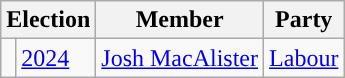<table class="wikitable">
<tr>
<th colspan="2">Election</th>
<th>Member</th>
<th>Party</th>
</tr>
<tr>
<td style="color:inherit;background-color: "></td>
<td><a href='#'>2024</a></td>
<td><a href='#'>Josh MacAlister</a></td>
<td><a href='#'>Labour</a></td>
</tr>
</table>
